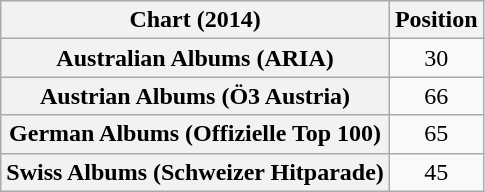<table class="wikitable sortable plainrowheaders" style="text-align:center">
<tr>
<th scope="col">Chart (2014)</th>
<th scope="col">Position</th>
</tr>
<tr>
<th scope="row">Australian Albums (ARIA)</th>
<td>30</td>
</tr>
<tr>
<th scope="row">Austrian Albums (Ö3 Austria)</th>
<td>66</td>
</tr>
<tr>
<th scope="row">German Albums (Offizielle Top 100)</th>
<td>65</td>
</tr>
<tr>
<th scope="row">Swiss Albums (Schweizer Hitparade)</th>
<td>45</td>
</tr>
</table>
